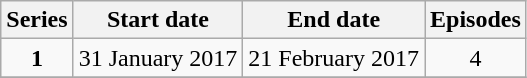<table class="wikitable" style="text-align:center;">
<tr>
<th>Series</th>
<th>Start date</th>
<th>End date</th>
<th>Episodes</th>
</tr>
<tr>
<td><strong>1</strong></td>
<td>31 January 2017</td>
<td>21 February 2017</td>
<td>4</td>
</tr>
<tr>
</tr>
</table>
